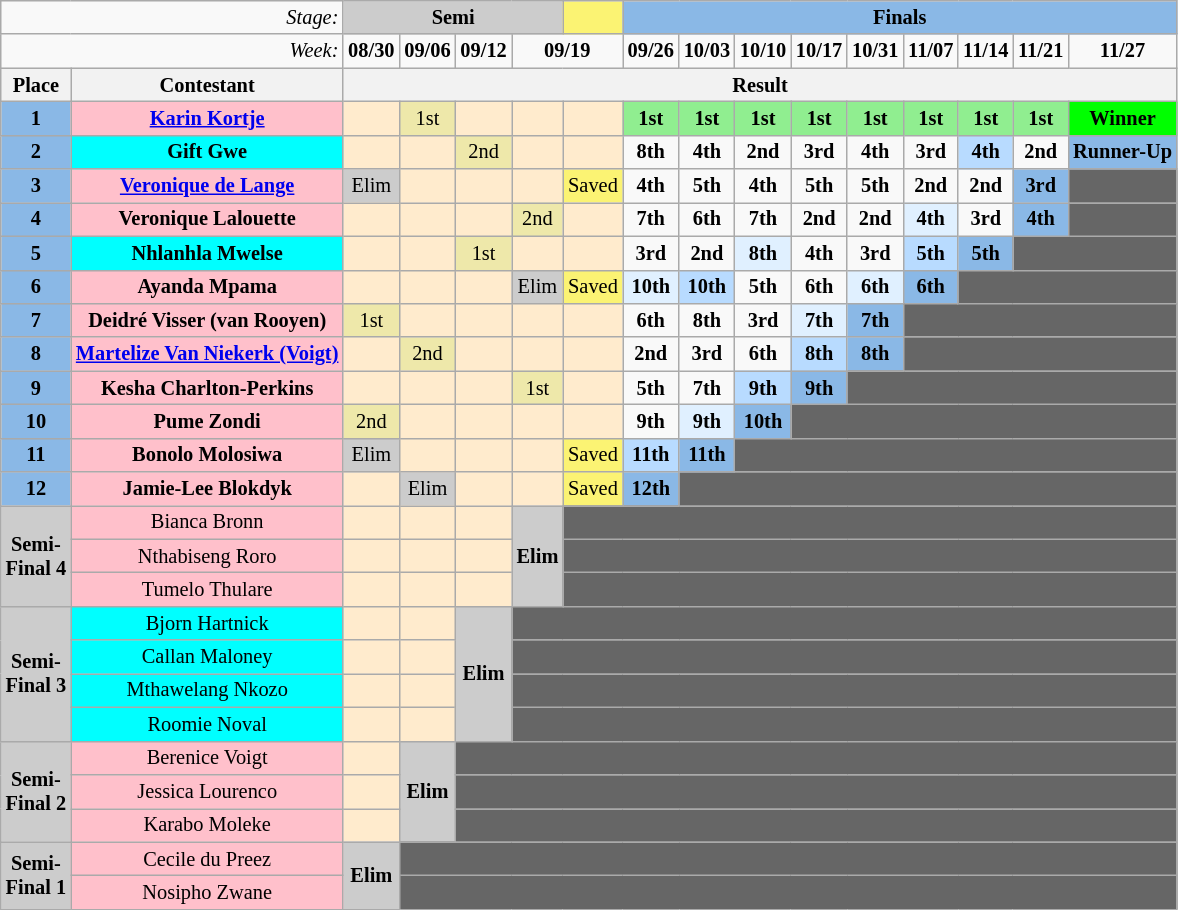<table class="wikitable" style="text-align:center; font-size:85%">
<tr>
<td align="right" colspan=2><em>Stage:</em></td>
<td bgcolor="CCCCCC" colspan=4><strong>Semi</strong></td>
<td bgcolor="#FBF373" align="center"></td>
<td bgcolor="8AB8E6" colspan=9><strong>Finals</strong></td>
</tr>
<tr>
<td align="right" colspan=2><em>Week:</em></td>
<td><strong>08/30</strong></td>
<td><strong>09/06</strong></td>
<td><strong>09/12</strong></td>
<td colspan="2"><strong>09/19</strong></td>
<td><strong>09/26</strong></td>
<td><strong>10/03</strong></td>
<td><strong>10/10</strong></td>
<td><strong>10/17</strong></td>
<td><strong>10/31</strong></td>
<td><strong>11/07</strong></td>
<td><strong>11/14</strong></td>
<td><strong>11/21</strong></td>
<td><strong>11/27</strong></td>
</tr>
<tr>
<th>Place</th>
<th>Contestant</th>
<th align="center" colspan=14>Result</th>
</tr>
<tr>
<td bgcolor="#8AB8E6"><strong>1</strong></td>
<td bgcolor="pink"><strong><a href='#'>Karin Kortje</a></strong></td>
<td bgcolor="#FFEBCD"></td>
<td bgcolor="palegoldenrod" align="center">1st</td>
<td bgcolor="#FFEBCD"></td>
<td bgcolor="#FFEBCD"></td>
<td bgcolor="#FFEBCD"></td>
<td style="background:lightgreen;"><strong>1st</strong><br></td>
<td style="background:lightgreen;"><strong>1st</strong><br></td>
<td style="background:lightgreen;"><strong>1st</strong><br></td>
<td style="background:lightgreen;"><strong>1st</strong><br></td>
<td style="background:lightgreen;"><strong>1st</strong><br></td>
<td style="background:lightgreen;"><strong>1st</strong><br></td>
<td style="background:lightgreen;"><strong>1st</strong><br></td>
<td style="background:lightgreen;"><strong>1st</strong><br></td>
<td style="background: Lime" align="center"><strong>Winner</strong></td>
</tr>
<tr>
<td bgcolor="#8AB8E6"><strong>2</strong></td>
<td bgcolor="cyan"><strong>Gift Gwe</strong></td>
<td bgcolor="#FFEBCD"></td>
<td bgcolor="#FFEBCD"></td>
<td bgcolor="palegoldenrod" align="center">2nd</td>
<td bgcolor="#FFEBCD"></td>
<td bgcolor="#FFEBCD"></td>
<td><strong>8th</strong></td>
<td><strong>4th</strong></td>
<td><strong>2nd</strong></td>
<td><strong>3rd</strong></td>
<td><strong>4th</strong></td>
<td><strong>3rd</strong></td>
<td bgcolor="B8DBFF"><strong>4th</strong></td>
<td><strong>2nd</strong></td>
<td bgcolor="8AB8E6"><strong>Runner-Up</strong></td>
</tr>
<tr>
<td bgcolor="#8AB8E6"><strong>3</strong></td>
<td bgcolor="pink"><strong><a href='#'>Veronique de Lange</a></strong></td>
<td bgcolor="#CCCCCC" align="center">Elim</td>
<td bgcolor="#FFEBCD"></td>
<td bgcolor="#FFEBCD"></td>
<td bgcolor="#FFEBCD"></td>
<td bgcolor="#FBF373" align="center">Saved</td>
<td><strong>4th</strong></td>
<td><strong>5th</strong></td>
<td><strong>4th</strong></td>
<td><strong>5th</strong></td>
<td><strong>5th</strong></td>
<td><strong>2nd</strong></td>
<td><strong>2nd</strong></td>
<td bgcolor="8AB8E6"><strong>3rd</strong></td>
<td bgcolor="666666"></td>
</tr>
<tr>
<td bgcolor="#8AB8E6"><strong>4</strong></td>
<td bgcolor="pink"><strong>Veronique Lalouette</strong></td>
<td bgcolor="#FFEBCD"></td>
<td bgcolor="#FFEBCD"></td>
<td bgcolor="#FFEBCD"></td>
<td bgcolor="palegoldenrod" align="center">2nd</td>
<td bgcolor="#FFEBCD"></td>
<td><strong>7th</strong></td>
<td><strong>6th</strong></td>
<td><strong>7th</strong></td>
<td><strong>2nd</strong></td>
<td><strong>2nd</strong></td>
<td bgcolor="E0F0FF"><strong>4th</strong></td>
<td><strong>3rd</strong></td>
<td bgcolor="8AB8E6"><strong>4th</strong></td>
<td bgcolor="666666"></td>
</tr>
<tr>
<td bgcolor="#8AB8E6"><strong>5</strong></td>
<td bgcolor="cyan"><strong>Nhlanhla Mwelse</strong></td>
<td bgcolor="#FFEBCD"></td>
<td bgcolor="#FFEBCD"></td>
<td bgcolor="palegoldenrod" align="center">1st</td>
<td bgcolor="#FFEBCD"></td>
<td bgcolor="#FFEBCD"></td>
<td><strong>3rd</strong></td>
<td><strong>2nd</strong></td>
<td bgcolor="E0F0FF"><strong>8th</strong></td>
<td><strong>4th</strong></td>
<td><strong>3rd</strong></td>
<td bgcolor="B8DBFF"><strong>5th</strong></td>
<td bgcolor="8AB8E6"><strong>5th</strong></td>
<td colspan="2" bgcolor="666666"></td>
</tr>
<tr>
<td bgcolor="#8AB8E6"><strong>6</strong></td>
<td bgcolor="pink"><strong>Ayanda Mpama</strong></td>
<td bgcolor="#FFEBCD"></td>
<td bgcolor="#FFEBCD"></td>
<td bgcolor="#FFEBCD"></td>
<td bgcolor="#CCCCCC" align="center">Elim</td>
<td bgcolor="#FBF373" align="center">Saved</td>
<td bgcolor="E0F0FF"><strong>10th</strong></td>
<td bgcolor="B8DBFF"><strong>10th</strong></td>
<td><strong>5th</strong></td>
<td><strong>6th</strong></td>
<td bgcolor="E0F0FF"><strong>6th</strong></td>
<td bgcolor="8AB8E6"><strong>6th</strong></td>
<td colspan="3" bgcolor="666666"></td>
</tr>
<tr>
<td bgcolor="#8AB8E6"><strong>7</strong></td>
<td bgcolor="pink"><strong>Deidré Visser (van Rooyen)</strong></td>
<td bgcolor="palegoldenrod" align="center">1st</td>
<td bgcolor="#FFEBCD"></td>
<td bgcolor="#FFEBCD"></td>
<td bgcolor="#FFEBCD"></td>
<td bgcolor="#FFEBCD"></td>
<td><strong>6th</strong></td>
<td><strong>8th</strong></td>
<td><strong>3rd</strong></td>
<td bgcolor="E0F0FF"><strong>7th</strong></td>
<td bgcolor="8AB8E6"><strong>7th</strong></td>
<td colspan="4" bgcolor="666666"></td>
</tr>
<tr>
<td bgcolor="#8AB8E6"><strong>8</strong></td>
<td bgcolor="pink"><strong><a href='#'>Martelize Van Niekerk (Voigt)</a></strong></td>
<td bgcolor="#FFEBCD"></td>
<td bgcolor="palegoldenrod" align="center">2nd</td>
<td bgcolor="#FFEBCD"></td>
<td bgcolor="#FFEBCD"></td>
<td bgcolor="#FFEBCD"></td>
<td><strong>2nd</strong></td>
<td><strong>3rd</strong></td>
<td><strong>6th</strong></td>
<td bgcolor="B8DBFF"><strong>8th</strong></td>
<td bgcolor="8AB8E6"><strong>8th</strong></td>
<td colspan="4" bgcolor="666666"></td>
</tr>
<tr>
<td bgcolor="#8AB8E6"><strong>9</strong></td>
<td bgcolor="pink"><strong>Kesha Charlton-Perkins</strong></td>
<td bgcolor="#FFEBCD"></td>
<td bgcolor="#FFEBCD"></td>
<td bgcolor="#FFEBCD"></td>
<td bgcolor="palegoldenrod" align="center">1st</td>
<td bgcolor="#FFEBCD"></td>
<td><strong>5th</strong></td>
<td><strong>7th</strong></td>
<td bgcolor="B8DBFF"><strong>9th</strong></td>
<td bgcolor="8AB8E6"><strong>9th</strong></td>
<td colspan="5" bgcolor="666666"></td>
</tr>
<tr>
<td bgcolor="#8AB8E6"><strong>10</strong></td>
<td bgcolor="pink"><strong>Pume Zondi</strong></td>
<td bgcolor="palegoldenrod" align="center">2nd</td>
<td bgcolor="#FFEBCD"></td>
<td bgcolor="#FFEBCD"></td>
<td bgcolor="#FFEBCD"></td>
<td bgcolor="#FFEBCD"></td>
<td><strong>9th</strong></td>
<td bgcolor="E0F0FF"><strong>9th</strong></td>
<td bgcolor="8AB8E6"><strong>10th</strong></td>
<td colspan="6" bgcolor="666666"></td>
</tr>
<tr>
<td bgcolor="#8AB8E6"><strong>11</strong></td>
<td bgcolor="pink"><strong>Bonolo Molosiwa</strong></td>
<td bgcolor="#CCCCCC" align="center">Elim</td>
<td bgcolor="#FFEBCD"></td>
<td bgcolor="#FFEBCD"></td>
<td bgcolor="#FFEBCD"></td>
<td bgcolor="#FBF373" align="center">Saved</td>
<td bgcolor="B8DBFF"><strong>11th</strong></td>
<td bgcolor="8AB8E6"><strong>11th</strong></td>
<td colspan="7" bgcolor="666666"></td>
</tr>
<tr>
<td bgcolor="#8AB8E6"><strong>12</strong></td>
<td bgcolor="pink"><strong>Jamie-Lee Blokdyk</strong></td>
<td bgcolor="#FFEBCD"></td>
<td bgcolor="#CCCCCC" align="center">Elim</td>
<td bgcolor="#FFEBCD"></td>
<td bgcolor="#FFEBCD"></td>
<td bgcolor="#FBF373" align="center">Saved</td>
<td bgcolor="8AB8E6"><strong>12th</strong></td>
<td colspan="8" bgcolor="666666"></td>
</tr>
<tr>
<td bgcolor="#CCCCCC" align="center" rowspan=3><strong>Semi-<br>Final 4</strong></td>
<td bgcolor="pink">Bianca Bronn</td>
<td bgcolor="#FFEBCD"></td>
<td bgcolor="#FFEBCD"></td>
<td bgcolor="#FFEBCD"></td>
<td bgcolor="#CCCCCC" align="center" rowspan=3><strong>Elim</strong></td>
<td colspan="10" bgcolor="666666"></td>
</tr>
<tr>
<td bgcolor="pink">Nthabiseng Roro</td>
<td bgcolor="#FFEBCD"></td>
<td bgcolor="#FFEBCD"></td>
<td bgcolor="#FFEBCD"></td>
<td colspan="10" bgcolor="666666"></td>
</tr>
<tr>
<td bgcolor="pink">Tumelo Thulare</td>
<td bgcolor="#FFEBCD"></td>
<td bgcolor="#FFEBCD"></td>
<td bgcolor="#FFEBCD"></td>
<td colspan="10" bgcolor="666666"></td>
</tr>
<tr>
<td bgcolor="#CCCCCC" align="center" rowspan=4><strong>Semi-<br>Final 3</strong></td>
<td bgcolor="cyan">Bjorn Hartnick</td>
<td bgcolor="#FFEBCD"></td>
<td bgcolor="#FFEBCD"></td>
<td bgcolor="#CCCCCC" align="center" rowspan=4><strong>Elim</strong></td>
<td colspan="11" bgcolor="666666"></td>
</tr>
<tr>
<td bgcolor="cyan">Callan Maloney</td>
<td bgcolor="#FFEBCD"></td>
<td bgcolor="#FFEBCD"></td>
<td colspan="11" bgcolor="666666"></td>
</tr>
<tr>
<td bgcolor="cyan">Mthawelang Nkozo</td>
<td bgcolor="#FFEBCD"></td>
<td bgcolor="#FFEBCD"></td>
<td colspan="11" bgcolor="666666"></td>
</tr>
<tr>
<td bgcolor="cyan">Roomie Noval</td>
<td bgcolor="#FFEBCD"></td>
<td bgcolor="#FFEBCD"></td>
<td colspan="11" bgcolor="666666"></td>
</tr>
<tr>
<td bgcolor="#CCCCCC" align="center" rowspan=3><strong>Semi-<br>Final 2</strong></td>
<td bgcolor="pink">Berenice Voigt</td>
<td bgcolor="#FFEBCD"></td>
<td bgcolor="#CCCCCC" align="center" rowspan=3><strong>Elim</strong></td>
<td colspan="12" bgcolor="666666"></td>
</tr>
<tr>
<td bgcolor="pink">Jessica Lourenco</td>
<td bgcolor="#FFEBCD"></td>
<td colspan="12" bgcolor="666666"></td>
</tr>
<tr>
<td bgcolor="pink">Karabo Moleke</td>
<td bgcolor="#FFEBCD"></td>
<td colspan="12" bgcolor="666666"></td>
</tr>
<tr>
<td bgcolor="#CCCCCC" align="center" rowspan=2><strong>Semi-<br>Final 1</strong></td>
<td bgcolor="pink">Cecile du Preez</td>
<td bgcolor="#CCCCCC" align="center" rowspan=2><strong>Elim</strong></td>
<td colspan="13" bgcolor="666666"></td>
</tr>
<tr>
<td bgcolor="pink">Nosipho Zwane</td>
<td colspan="13" bgcolor="666666"></td>
</tr>
</table>
